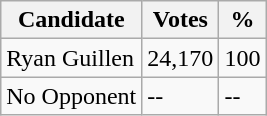<table class="wikitable">
<tr>
<th>Candidate</th>
<th>Votes</th>
<th>%</th>
</tr>
<tr>
<td>Ryan Guillen</td>
<td>24,170</td>
<td>100</td>
</tr>
<tr>
<td>No Opponent</td>
<td>--</td>
<td>--</td>
</tr>
</table>
